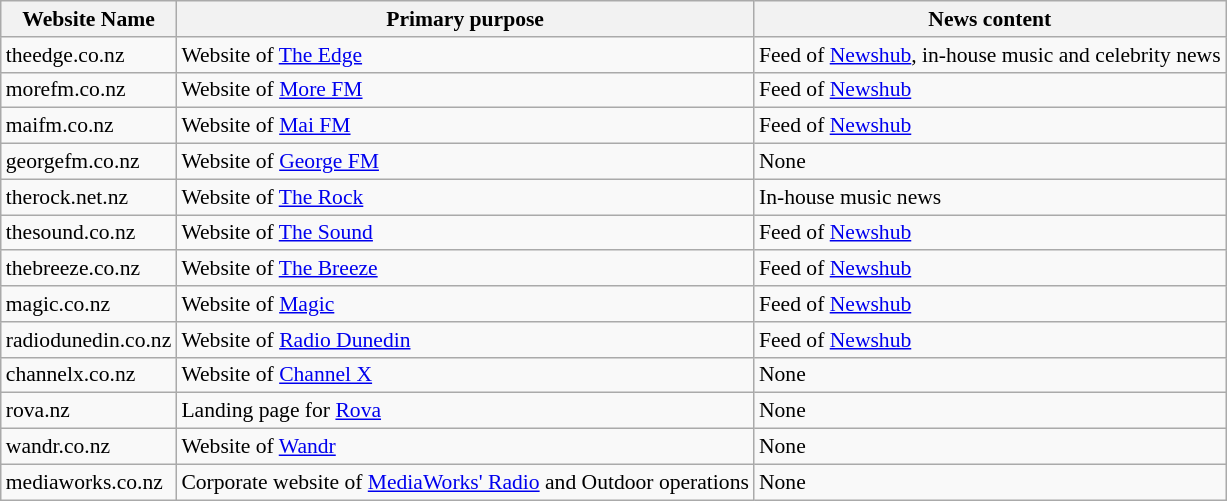<table class="wikitable" style="font-size: 90%;">
<tr>
<th>Website Name</th>
<th>Primary purpose</th>
<th>News content</th>
</tr>
<tr>
<td>theedge.co.nz</td>
<td>Website of <a href='#'>The Edge</a></td>
<td>Feed of <a href='#'>Newshub</a>, in-house music and celebrity news</td>
</tr>
<tr>
<td>morefm.co.nz</td>
<td>Website of <a href='#'>More FM</a></td>
<td>Feed of <a href='#'>Newshub</a></td>
</tr>
<tr>
<td>maifm.co.nz</td>
<td>Website of <a href='#'>Mai FM</a></td>
<td>Feed of <a href='#'>Newshub</a></td>
</tr>
<tr>
<td>georgefm.co.nz</td>
<td>Website of <a href='#'>George FM</a></td>
<td>None</td>
</tr>
<tr>
<td>therock.net.nz</td>
<td>Website of <a href='#'>The Rock</a></td>
<td>In-house music news</td>
</tr>
<tr>
<td>thesound.co.nz</td>
<td>Website of <a href='#'>The Sound</a></td>
<td>Feed of <a href='#'>Newshub</a></td>
</tr>
<tr>
<td>thebreeze.co.nz</td>
<td>Website of <a href='#'>The Breeze</a></td>
<td>Feed of <a href='#'>Newshub</a></td>
</tr>
<tr>
<td>magic.co.nz</td>
<td>Website of <a href='#'>Magic</a></td>
<td>Feed of <a href='#'>Newshub</a></td>
</tr>
<tr>
<td>radiodunedin.co.nz</td>
<td>Website of <a href='#'>Radio Dunedin</a></td>
<td>Feed of <a href='#'>Newshub</a></td>
</tr>
<tr>
<td>channelx.co.nz</td>
<td>Website of <a href='#'>Channel X</a></td>
<td>None</td>
</tr>
<tr>
<td>rova.nz</td>
<td>Landing page for <a href='#'>Rova</a></td>
<td>None</td>
</tr>
<tr>
<td>wandr.co.nz</td>
<td>Website of <a href='#'>Wandr</a></td>
<td>None</td>
</tr>
<tr>
<td>mediaworks.co.nz</td>
<td>Corporate website of <a href='#'>MediaWorks' Radio</a> and Outdoor operations</td>
<td>None</td>
</tr>
</table>
